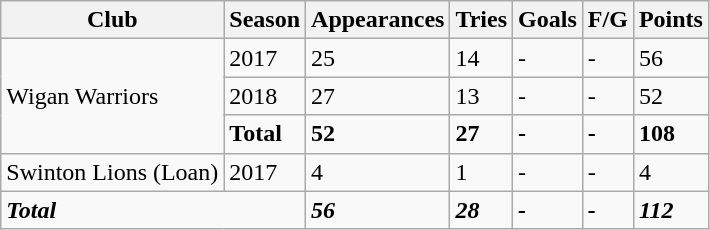<table class="wikitable">
<tr>
<th>Club</th>
<th>Season</th>
<th>Appearances</th>
<th>Tries</th>
<th>Goals</th>
<th>F/G</th>
<th>Points</th>
</tr>
<tr>
<td rowspan="3">Wigan Warriors</td>
<td>2017</td>
<td>25</td>
<td>14</td>
<td>-</td>
<td>-</td>
<td>56</td>
</tr>
<tr>
<td>2018</td>
<td>27</td>
<td>13</td>
<td>-</td>
<td>-</td>
<td>52</td>
</tr>
<tr>
<td><strong>Total</strong></td>
<td><strong>52</strong></td>
<td><strong>27</strong></td>
<td><strong>-</strong></td>
<td><strong>-</strong></td>
<td><strong>108</strong></td>
</tr>
<tr>
<td>Swinton Lions (Loan)</td>
<td>2017</td>
<td>4</td>
<td>1</td>
<td>-</td>
<td>-</td>
<td>4</td>
</tr>
<tr>
<td colspan="2"><strong><em>Total</em></strong></td>
<td><strong><em>56</em></strong></td>
<td><strong><em>28</em></strong></td>
<td><strong><em>-</em></strong></td>
<td><strong><em>-</em></strong></td>
<td><strong><em>112</em></strong></td>
</tr>
</table>
